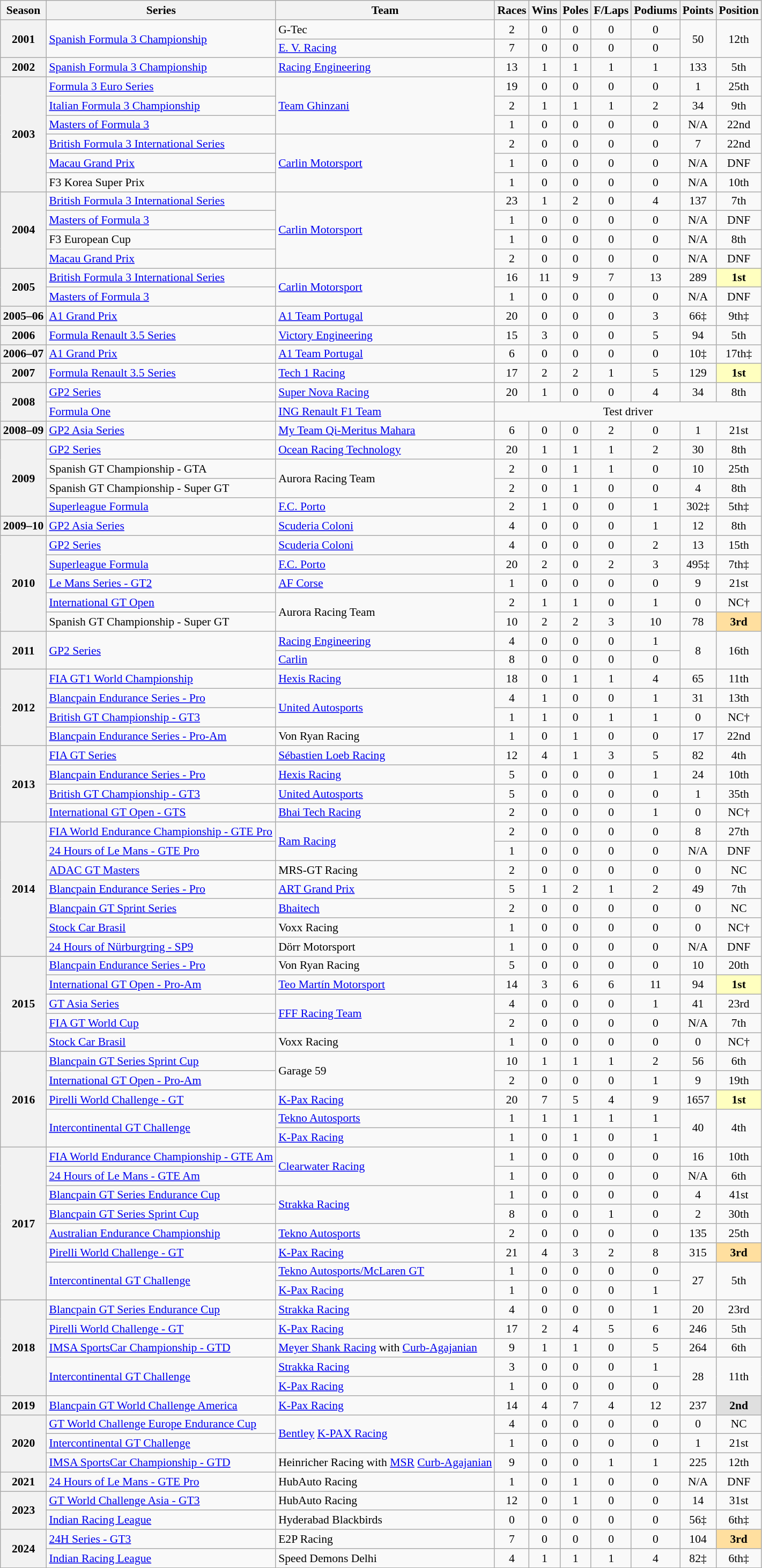<table class="wikitable" style="font-size: 90%; text-align:center">
<tr>
<th>Season</th>
<th>Series</th>
<th>Team</th>
<th>Races</th>
<th>Wins</th>
<th>Poles</th>
<th>F/Laps</th>
<th>Podiums</th>
<th>Points</th>
<th>Position</th>
</tr>
<tr>
<th rowspan=2>2001</th>
<td rowspan=2 align=left><a href='#'>Spanish Formula 3 Championship</a></td>
<td align=left>G-Tec</td>
<td>2</td>
<td>0</td>
<td>0</td>
<td>0</td>
<td>0</td>
<td rowspan=2>50</td>
<td rowspan=2>12th</td>
</tr>
<tr>
<td align=left><a href='#'>E. V. Racing</a></td>
<td>7</td>
<td>0</td>
<td>0</td>
<td>0</td>
<td>0</td>
</tr>
<tr>
<th>2002</th>
<td align=left><a href='#'>Spanish Formula 3 Championship</a></td>
<td align=left><a href='#'>Racing Engineering</a></td>
<td>13</td>
<td>1</td>
<td>1</td>
<td>1</td>
<td>1</td>
<td>133</td>
<td>5th</td>
</tr>
<tr>
<th rowspan=6>2003</th>
<td align=left><a href='#'>Formula 3 Euro Series</a></td>
<td align=left rowspan=3><a href='#'>Team Ghinzani</a></td>
<td>19</td>
<td>0</td>
<td>0</td>
<td>0</td>
<td>0</td>
<td>1</td>
<td>25th</td>
</tr>
<tr>
<td align=left><a href='#'>Italian Formula 3 Championship</a></td>
<td>2</td>
<td>1</td>
<td>1</td>
<td>1</td>
<td>2</td>
<td>34</td>
<td>9th</td>
</tr>
<tr>
<td align=left><a href='#'>Masters of Formula 3</a></td>
<td>1</td>
<td>0</td>
<td>0</td>
<td>0</td>
<td>0</td>
<td>N/A</td>
<td>22nd</td>
</tr>
<tr>
<td align="left"><a href='#'>British Formula 3 International Series</a></td>
<td rowspan="3" align=left><a href='#'>Carlin Motorsport</a></td>
<td>2</td>
<td>0</td>
<td>0</td>
<td>0</td>
<td>0</td>
<td>7</td>
<td>22nd</td>
</tr>
<tr>
<td align="left"><a href='#'>Macau Grand Prix</a></td>
<td>1</td>
<td>0</td>
<td>0</td>
<td>0</td>
<td>0</td>
<td>N/A</td>
<td>DNF</td>
</tr>
<tr>
<td align="left">F3 Korea Super Prix</td>
<td>1</td>
<td>0</td>
<td>0</td>
<td>0</td>
<td>0</td>
<td>N/A</td>
<td>10th</td>
</tr>
<tr>
<th rowspan=4>2004</th>
<td align=left><a href='#'>British Formula 3 International Series</a></td>
<td align=left rowspan=4><a href='#'>Carlin Motorsport</a></td>
<td>23</td>
<td>1</td>
<td>2</td>
<td>0</td>
<td>4</td>
<td>137</td>
<td>7th</td>
</tr>
<tr>
<td align=left><a href='#'>Masters of Formula 3</a></td>
<td>1</td>
<td>0</td>
<td>0</td>
<td>0</td>
<td>0</td>
<td>N/A</td>
<td>DNF</td>
</tr>
<tr>
<td align=left>F3 European Cup</td>
<td>1</td>
<td>0</td>
<td>0</td>
<td>0</td>
<td>0</td>
<td>N/A</td>
<td>8th</td>
</tr>
<tr>
<td align=left><a href='#'>Macau Grand Prix</a></td>
<td>2</td>
<td>0</td>
<td>0</td>
<td>0</td>
<td>0</td>
<td>N/A</td>
<td>DNF</td>
</tr>
<tr>
<th rowspan="2">2005</th>
<td align=left><a href='#'>British Formula 3 International Series</a></td>
<td rowspan="2" align="left"><a href='#'>Carlin Motorsport</a></td>
<td>16</td>
<td>11</td>
<td>9</td>
<td>7</td>
<td>13</td>
<td>289</td>
<td style="background:#FFFFBF;"><strong>1st</strong></td>
</tr>
<tr>
<td align=left><a href='#'>Masters of Formula 3</a></td>
<td>1</td>
<td>0</td>
<td>0</td>
<td>0</td>
<td>0</td>
<td>N/A</td>
<td>DNF</td>
</tr>
<tr>
<th nowrap>2005–06</th>
<td align="left"><a href='#'>A1 Grand Prix</a></td>
<td align="left"><a href='#'>A1 Team Portugal</a></td>
<td>20</td>
<td>0</td>
<td>0</td>
<td>0</td>
<td>3</td>
<td>66‡</td>
<td>9th‡</td>
</tr>
<tr>
<th>2006</th>
<td align="left"><a href='#'>Formula Renault 3.5 Series</a></td>
<td align="left"><a href='#'>Victory Engineering</a></td>
<td>15</td>
<td>3</td>
<td>0</td>
<td>0</td>
<td>5</td>
<td>94</td>
<td>5th</td>
</tr>
<tr>
<th>2006–07</th>
<td align="left"><a href='#'>A1 Grand Prix</a></td>
<td align="left"><a href='#'>A1 Team Portugal</a></td>
<td>6</td>
<td>0</td>
<td>0</td>
<td>0</td>
<td>0</td>
<td>10‡</td>
<td>17th‡</td>
</tr>
<tr>
<th>2007</th>
<td align="left"><a href='#'>Formula Renault 3.5 Series</a></td>
<td align="left"><a href='#'>Tech 1 Racing</a></td>
<td>17</td>
<td>2</td>
<td>2</td>
<td>1</td>
<td>5</td>
<td>129</td>
<td style="background:#FFFFBF;"><strong>1st</strong></td>
</tr>
<tr>
<th rowspan="2">2008</th>
<td align="left"><a href='#'>GP2 Series</a></td>
<td align="left"><a href='#'>Super Nova Racing</a></td>
<td>20</td>
<td>1</td>
<td>0</td>
<td>0</td>
<td>4</td>
<td>34</td>
<td>8th</td>
</tr>
<tr>
<td align=left><a href='#'>Formula One</a></td>
<td align=left><a href='#'>ING Renault F1 Team</a></td>
<td colspan="7">Test driver</td>
</tr>
<tr>
<th>2008–09</th>
<td align="left"><a href='#'>GP2 Asia Series</a></td>
<td align="left"><a href='#'>My Team Qi-Meritus Mahara</a></td>
<td>6</td>
<td>0</td>
<td>0</td>
<td>2</td>
<td>0</td>
<td>1</td>
<td>21st</td>
</tr>
<tr>
<th rowspan="4">2009</th>
<td align="left"><a href='#'>GP2 Series</a></td>
<td align="left"><a href='#'>Ocean Racing Technology</a></td>
<td>20</td>
<td>1</td>
<td>1</td>
<td>1</td>
<td>2</td>
<td>30</td>
<td>8th</td>
</tr>
<tr>
<td align="left">Spanish GT Championship - GTA</td>
<td rowspan="2" align="left">Aurora Racing Team</td>
<td>2</td>
<td>0</td>
<td>1</td>
<td>1</td>
<td>0</td>
<td>10</td>
<td>25th</td>
</tr>
<tr>
<td align=left>Spanish GT Championship - Super GT</td>
<td>2</td>
<td>0</td>
<td>1</td>
<td>0</td>
<td>0</td>
<td>4</td>
<td>8th</td>
</tr>
<tr>
<td align="left"><a href='#'>Superleague Formula</a></td>
<td align="left"><a href='#'>F.C. Porto</a></td>
<td>2</td>
<td>1</td>
<td>0</td>
<td>0</td>
<td>1</td>
<td>302‡</td>
<td>5th‡</td>
</tr>
<tr>
<th>2009–10</th>
<td align="left"><a href='#'>GP2 Asia Series</a></td>
<td align="left"><a href='#'>Scuderia Coloni</a></td>
<td>4</td>
<td>0</td>
<td>0</td>
<td>0</td>
<td>1</td>
<td>12</td>
<td>8th</td>
</tr>
<tr>
<th rowspan="5">2010</th>
<td align="left"><a href='#'>GP2 Series</a></td>
<td align="left"><a href='#'>Scuderia Coloni</a></td>
<td>4</td>
<td>0</td>
<td>0</td>
<td>0</td>
<td>2</td>
<td>13</td>
<td>15th</td>
</tr>
<tr>
<td align=left><a href='#'>Superleague Formula</a></td>
<td align=left><a href='#'>F.C. Porto</a></td>
<td>20</td>
<td>2</td>
<td>0</td>
<td>2</td>
<td>3</td>
<td>495‡</td>
<td>7th‡</td>
</tr>
<tr>
<td align=left><a href='#'>Le Mans Series - GT2</a></td>
<td align=left><a href='#'>AF Corse</a></td>
<td>1</td>
<td>0</td>
<td>0</td>
<td>0</td>
<td>0</td>
<td>9</td>
<td>21st</td>
</tr>
<tr>
<td align=left><a href='#'>International GT Open</a></td>
<td rowspan="2" align=left>Aurora Racing Team</td>
<td>2</td>
<td>1</td>
<td>1</td>
<td>0</td>
<td>1</td>
<td>0</td>
<td>NC†</td>
</tr>
<tr>
<td align=left>Spanish GT Championship - Super GT</td>
<td>10</td>
<td>2</td>
<td>2</td>
<td>3</td>
<td>10</td>
<td>78</td>
<td style="background:#FFDF9F;"><strong>3rd</strong></td>
</tr>
<tr>
<th rowspan="2">2011</th>
<td rowspan="2" align="left"><a href='#'>GP2 Series</a></td>
<td align="left"><a href='#'>Racing Engineering</a></td>
<td>4</td>
<td>0</td>
<td>0</td>
<td>0</td>
<td>1</td>
<td rowspan="2">8</td>
<td rowspan="2">16th</td>
</tr>
<tr>
<td align="left"><a href='#'>Carlin</a></td>
<td>8</td>
<td>0</td>
<td>0</td>
<td>0</td>
<td>0</td>
</tr>
<tr>
<th rowspan="4">2012</th>
<td align=left><a href='#'>FIA GT1 World Championship</a></td>
<td align=left><a href='#'>Hexis Racing</a></td>
<td>18</td>
<td>0</td>
<td>1</td>
<td>1</td>
<td>4</td>
<td>65</td>
<td>11th</td>
</tr>
<tr>
<td align=left><a href='#'>Blancpain Endurance Series - Pro</a></td>
<td rowspan="2" align=left><a href='#'>United Autosports</a></td>
<td>4</td>
<td>1</td>
<td>0</td>
<td>0</td>
<td>1</td>
<td>31</td>
<td>13th</td>
</tr>
<tr>
<td align=left><a href='#'>British GT Championship - GT3</a></td>
<td>1</td>
<td>1</td>
<td>0</td>
<td>1</td>
<td>1</td>
<td>0</td>
<td>NC†</td>
</tr>
<tr>
<td align=left><a href='#'>Blancpain Endurance Series - Pro-Am</a></td>
<td align=left>Von Ryan Racing</td>
<td>1</td>
<td>0</td>
<td>1</td>
<td>0</td>
<td>0</td>
<td>17</td>
<td>22nd</td>
</tr>
<tr>
<th rowspan="4">2013</th>
<td align=left><a href='#'>FIA GT Series</a></td>
<td align=left><a href='#'>Sébastien Loeb Racing</a></td>
<td>12</td>
<td>4</td>
<td>1</td>
<td>3</td>
<td>5</td>
<td>82</td>
<td>4th</td>
</tr>
<tr>
<td align=left><a href='#'>Blancpain Endurance Series - Pro</a></td>
<td align=left><a href='#'>Hexis Racing</a></td>
<td>5</td>
<td>0</td>
<td>0</td>
<td>0</td>
<td>1</td>
<td>24</td>
<td>10th</td>
</tr>
<tr>
<td align=left><a href='#'>British GT Championship - GT3</a></td>
<td align=left><a href='#'>United Autosports</a></td>
<td>5</td>
<td>0</td>
<td>0</td>
<td>0</td>
<td>0</td>
<td>1</td>
<td>35th</td>
</tr>
<tr>
<td align=left><a href='#'>International GT Open - GTS</a></td>
<td align=left><a href='#'>Bhai Tech Racing</a></td>
<td>2</td>
<td>0</td>
<td>0</td>
<td>0</td>
<td>1</td>
<td>0</td>
<td>NC†</td>
</tr>
<tr>
<th rowspan="7">2014</th>
<td align=left><a href='#'>FIA World Endurance Championship - GTE Pro</a></td>
<td rowspan="2" align=left><a href='#'>Ram Racing</a></td>
<td>2</td>
<td>0</td>
<td>0</td>
<td>0</td>
<td>0</td>
<td>8</td>
<td>27th</td>
</tr>
<tr>
<td align=left><a href='#'>24 Hours of Le Mans - GTE Pro</a></td>
<td>1</td>
<td>0</td>
<td>0</td>
<td>0</td>
<td>0</td>
<td>N/A</td>
<td>DNF</td>
</tr>
<tr>
<td align=left><a href='#'>ADAC GT Masters</a></td>
<td align=left>MRS-GT Racing</td>
<td>2</td>
<td>0</td>
<td>0</td>
<td>0</td>
<td>0</td>
<td>0</td>
<td>NC</td>
</tr>
<tr>
<td align=left><a href='#'>Blancpain Endurance Series - Pro</a></td>
<td align=left><a href='#'>ART Grand Prix</a></td>
<td>5</td>
<td>1</td>
<td>2</td>
<td>1</td>
<td>2</td>
<td>49</td>
<td>7th</td>
</tr>
<tr>
<td align=left><a href='#'>Blancpain GT Sprint Series</a></td>
<td align=left><a href='#'>Bhaitech</a></td>
<td>2</td>
<td>0</td>
<td>0</td>
<td>0</td>
<td>0</td>
<td>0</td>
<td>NC</td>
</tr>
<tr>
<td align=left><a href='#'>Stock Car Brasil</a></td>
<td align=left>Voxx Racing</td>
<td>1</td>
<td>0</td>
<td>0</td>
<td>0</td>
<td>0</td>
<td>0</td>
<td>NC†</td>
</tr>
<tr>
<td align=left><a href='#'>24 Hours of Nürburgring - SP9</a></td>
<td align=left>Dörr Motorsport</td>
<td>1</td>
<td>0</td>
<td>0</td>
<td>0</td>
<td>0</td>
<td>N/A</td>
<td>DNF</td>
</tr>
<tr>
<th rowspan="5">2015</th>
<td align=left><a href='#'>Blancpain Endurance Series - Pro</a></td>
<td align=left>Von Ryan Racing</td>
<td>5</td>
<td>0</td>
<td>0</td>
<td>0</td>
<td>0</td>
<td>10</td>
<td>20th</td>
</tr>
<tr>
<td align=left><a href='#'>International GT Open - Pro-Am</a></td>
<td align=left><a href='#'>Teo Martín Motorsport</a></td>
<td>14</td>
<td>3</td>
<td>6</td>
<td>6</td>
<td>11</td>
<td>94</td>
<td style="background:#FFFFBF;"><strong>1st</strong></td>
</tr>
<tr>
<td align=left><a href='#'>GT Asia Series</a></td>
<td rowspan="2" align=left><a href='#'>FFF Racing Team</a></td>
<td>4</td>
<td>0</td>
<td>0</td>
<td>0</td>
<td>1</td>
<td>41</td>
<td>23rd</td>
</tr>
<tr>
<td align=left><a href='#'>FIA GT World Cup</a></td>
<td>2</td>
<td>0</td>
<td>0</td>
<td>0</td>
<td>0</td>
<td>N/A</td>
<td>7th</td>
</tr>
<tr>
<td align=left><a href='#'>Stock Car Brasil</a></td>
<td align=left>Voxx Racing</td>
<td>1</td>
<td>0</td>
<td>0</td>
<td>0</td>
<td>0</td>
<td>0</td>
<td>NC†</td>
</tr>
<tr>
<th rowspan="5">2016</th>
<td align=left><a href='#'>Blancpain GT Series Sprint Cup</a></td>
<td rowspan="2" align=left>Garage 59</td>
<td>10</td>
<td>1</td>
<td>1</td>
<td>1</td>
<td>2</td>
<td>56</td>
<td>6th</td>
</tr>
<tr>
<td align=left><a href='#'>International GT Open - Pro-Am</a></td>
<td>2</td>
<td>0</td>
<td>0</td>
<td>0</td>
<td>1</td>
<td>9</td>
<td>19th</td>
</tr>
<tr>
<td align=left><a href='#'>Pirelli World Challenge - GT</a></td>
<td align=left><a href='#'>K-Pax Racing</a></td>
<td>20</td>
<td>7</td>
<td>5</td>
<td>4</td>
<td>9</td>
<td>1657</td>
<td style="background:#FFFFBF;"><strong>1st</strong></td>
</tr>
<tr>
<td rowspan="2" align=left><a href='#'>Intercontinental GT Challenge</a></td>
<td align=left><a href='#'>Tekno Autosports</a></td>
<td>1</td>
<td>1</td>
<td>1</td>
<td>1</td>
<td>1</td>
<td rowspan="2">40</td>
<td rowspan="2">4th</td>
</tr>
<tr>
<td align=left><a href='#'>K-Pax Racing</a></td>
<td>1</td>
<td>0</td>
<td>1</td>
<td>0</td>
<td>1</td>
</tr>
<tr>
<th rowspan="8">2017</th>
<td align=left nowrap><a href='#'>FIA World Endurance Championship - GTE Am</a></td>
<td rowspan="2" align=left><a href='#'>Clearwater Racing</a></td>
<td>1</td>
<td>0</td>
<td>0</td>
<td>0</td>
<td>0</td>
<td>16</td>
<td>10th</td>
</tr>
<tr>
<td align=left><a href='#'>24 Hours of Le Mans - GTE Am</a></td>
<td>1</td>
<td>0</td>
<td>0</td>
<td>0</td>
<td>0</td>
<td>N/A</td>
<td>6th</td>
</tr>
<tr>
<td align=left><a href='#'>Blancpain GT Series Endurance Cup</a></td>
<td rowspan="2" align=left><a href='#'>Strakka Racing</a></td>
<td>1</td>
<td>0</td>
<td>0</td>
<td>0</td>
<td>0</td>
<td>4</td>
<td>41st</td>
</tr>
<tr>
<td align=left><a href='#'>Blancpain GT Series Sprint Cup</a></td>
<td>8</td>
<td>0</td>
<td>0</td>
<td>1</td>
<td>0</td>
<td>2</td>
<td>30th</td>
</tr>
<tr>
<td align=left><a href='#'>Australian Endurance Championship</a></td>
<td align=left><a href='#'>Tekno Autosports</a></td>
<td>2</td>
<td>0</td>
<td>0</td>
<td>0</td>
<td>0</td>
<td>135</td>
<td>25th</td>
</tr>
<tr>
<td align=left><a href='#'>Pirelli World Challenge - GT</a></td>
<td align=left><a href='#'>K-Pax Racing</a></td>
<td>21</td>
<td>4</td>
<td>3</td>
<td>2</td>
<td>8</td>
<td>315</td>
<td style="background:#FFDF9F;"><strong>3rd</strong></td>
</tr>
<tr>
<td rowspan="2" align=left><a href='#'>Intercontinental GT Challenge</a></td>
<td align=left><a href='#'>Tekno Autosports/McLaren GT</a></td>
<td>1</td>
<td>0</td>
<td>0</td>
<td>0</td>
<td>0</td>
<td rowspan="2">27</td>
<td rowspan="2">5th</td>
</tr>
<tr>
<td align=left><a href='#'>K-Pax Racing</a></td>
<td>1</td>
<td>0</td>
<td>0</td>
<td>0</td>
<td>1</td>
</tr>
<tr>
<th rowspan="5">2018</th>
<td align=left><a href='#'>Blancpain GT Series Endurance Cup</a></td>
<td align=left><a href='#'>Strakka Racing</a></td>
<td>4</td>
<td>0</td>
<td>0</td>
<td>0</td>
<td>1</td>
<td>20</td>
<td>23rd</td>
</tr>
<tr>
<td align=left><a href='#'>Pirelli World Challenge - GT</a></td>
<td align=left><a href='#'>K-Pax Racing</a></td>
<td>17</td>
<td>2</td>
<td>4</td>
<td>5</td>
<td>6</td>
<td>246</td>
<td>5th</td>
</tr>
<tr>
<td align=left><a href='#'>IMSA SportsCar Championship - GTD</a></td>
<td align=left><a href='#'>Meyer Shank Racing</a> with <a href='#'>Curb-Agajanian</a></td>
<td>9</td>
<td>1</td>
<td>1</td>
<td>0</td>
<td>5</td>
<td>264</td>
<td>6th</td>
</tr>
<tr>
<td rowspan="2" align=left><a href='#'>Intercontinental GT Challenge</a></td>
<td align=left><a href='#'>Strakka Racing</a></td>
<td>3</td>
<td>0</td>
<td>0</td>
<td>0</td>
<td>1</td>
<td rowspan="2">28</td>
<td rowspan="2">11th</td>
</tr>
<tr>
<td align=left><a href='#'>K-Pax Racing</a></td>
<td>1</td>
<td>0</td>
<td>0</td>
<td>0</td>
<td>0</td>
</tr>
<tr>
<th>2019</th>
<td align=left><a href='#'>Blancpain GT World Challenge America</a></td>
<td align=left><a href='#'>K-Pax Racing</a></td>
<td>14</td>
<td>4</td>
<td>7</td>
<td>4</td>
<td>12</td>
<td>237</td>
<td style="background:#DFDFDF;"><strong>2nd</strong></td>
</tr>
<tr>
<th rowspan="3">2020</th>
<td align=left><a href='#'>GT World Challenge Europe Endurance Cup</a></td>
<td rowspan="2" align=left><a href='#'>Bentley</a> <a href='#'>K-PAX Racing</a></td>
<td>4</td>
<td>0</td>
<td>0</td>
<td>0</td>
<td>0</td>
<td>0</td>
<td>NC</td>
</tr>
<tr>
<td align=left><a href='#'>Intercontinental GT Challenge</a></td>
<td>1</td>
<td>0</td>
<td>0</td>
<td>0</td>
<td>0</td>
<td>1</td>
<td>21st</td>
</tr>
<tr>
<td align=left><a href='#'>IMSA SportsCar Championship - GTD</a></td>
<td align=left nowrap>Heinricher Racing with <a href='#'>MSR</a> <a href='#'>Curb-Agajanian</a></td>
<td>9</td>
<td>0</td>
<td>0</td>
<td>1</td>
<td>1</td>
<td>225</td>
<td>12th</td>
</tr>
<tr>
<th>2021</th>
<td align=left><a href='#'>24 Hours of Le Mans - GTE Pro</a></td>
<td align=left>HubAuto Racing</td>
<td>1</td>
<td>0</td>
<td>1</td>
<td>0</td>
<td>0</td>
<td>N/A</td>
<td>DNF</td>
</tr>
<tr>
<th rowspan="2">2023</th>
<td align=left><a href='#'>GT World Challenge Asia - GT3</a></td>
<td align=left>HubAuto Racing</td>
<td>12</td>
<td>0</td>
<td>1</td>
<td>0</td>
<td>0</td>
<td>14</td>
<td>31st</td>
</tr>
<tr>
<td align=left><a href='#'>Indian Racing League</a></td>
<td align=left>Hyderabad Blackbirds</td>
<td>0</td>
<td>0</td>
<td>0</td>
<td>0</td>
<td>0</td>
<td>56‡</td>
<td>6th‡</td>
</tr>
<tr>
<th rowspan=2>2024</th>
<td align=left><a href='#'>24H Series - GT3</a></td>
<td align=left>E2P Racing</td>
<td>7</td>
<td>0</td>
<td>0</td>
<td>0</td>
<td>0</td>
<td>104</td>
<td style="background:#FFDF9F;"><strong>3rd</strong></td>
</tr>
<tr>
<td align=left><a href='#'>Indian Racing League</a></td>
<td align=left>Speed Demons Delhi</td>
<td>4</td>
<td>1</td>
<td>1</td>
<td>1</td>
<td>4</td>
<td>82‡</td>
<td>6th‡</td>
</tr>
</table>
